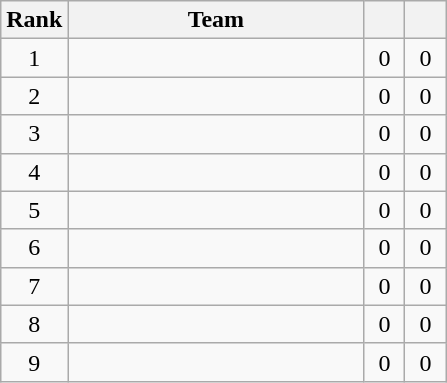<table class="wikitable" style="text-align:center">
<tr>
<th>Rank</th>
<th style="width:190px;">Team</th>
<th width=20px></th>
<th width=20px></th>
</tr>
<tr bgcolor=>
<td>1</td>
<td align="left"></td>
<td>0</td>
<td>0</td>
</tr>
<tr bgcolor=>
<td>2</td>
<td align="left"></td>
<td>0</td>
<td>0</td>
</tr>
<tr>
<td>3</td>
<td align="left"></td>
<td>0</td>
<td>0</td>
</tr>
<tr>
<td>4</td>
<td align="left"></td>
<td>0</td>
<td>0</td>
</tr>
<tr>
<td>5</td>
<td align="left"></td>
<td>0</td>
<td>0</td>
</tr>
<tr>
<td>6</td>
<td align="left"></td>
<td>0</td>
<td>0</td>
</tr>
<tr>
<td>7</td>
<td align="left"></td>
<td>0</td>
<td>0</td>
</tr>
<tr>
<td>8</td>
<td align="left"><strong></strong></td>
<td>0</td>
<td>0</td>
</tr>
<tr>
<td>9</td>
<td align="left"></td>
<td>0</td>
<td>0</td>
</tr>
</table>
